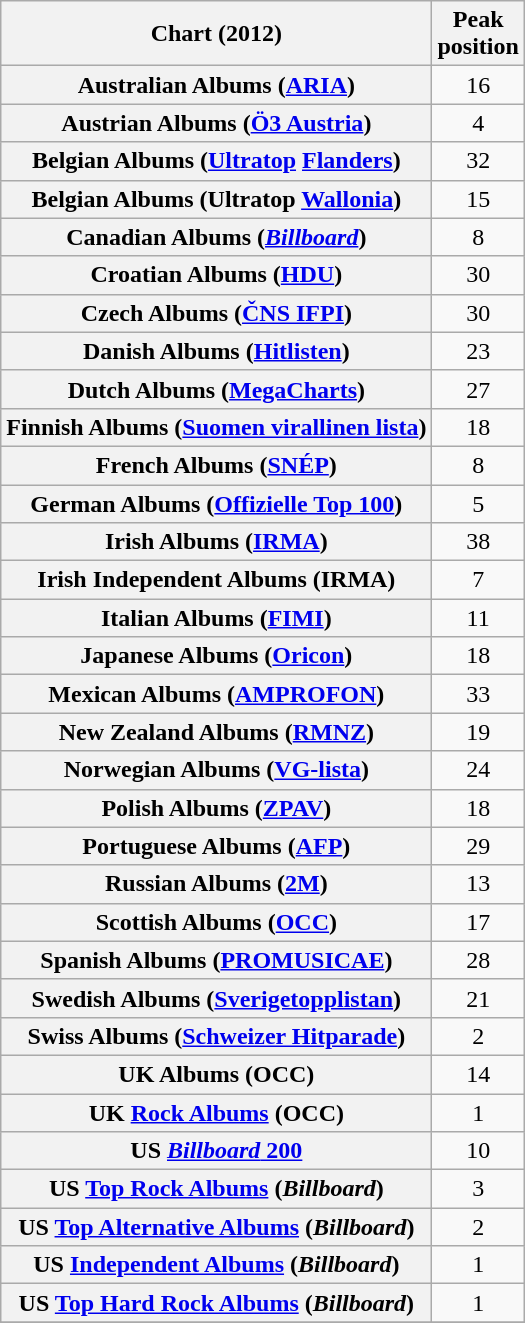<table class="wikitable sortable plainrowheaders" style="text-align:center">
<tr>
<th scope="col">Chart (2012)</th>
<th scope="col">Peak<br>position</th>
</tr>
<tr>
<th scope="row">Australian Albums (<a href='#'>ARIA</a>)</th>
<td>16</td>
</tr>
<tr>
<th scope="row">Austrian Albums (<a href='#'>Ö3 Austria</a>)</th>
<td>4</td>
</tr>
<tr>
<th scope="row">Belgian Albums (<a href='#'>Ultratop</a> <a href='#'>Flanders</a>)</th>
<td>32</td>
</tr>
<tr>
<th scope="row">Belgian Albums (Ultratop <a href='#'>Wallonia</a>)</th>
<td>15</td>
</tr>
<tr>
<th scope="row">Canadian Albums (<em><a href='#'>Billboard</a></em>)</th>
<td>8</td>
</tr>
<tr>
<th scope="row">Croatian Albums (<a href='#'>HDU</a>)</th>
<td>30</td>
</tr>
<tr>
<th scope="row">Czech Albums (<a href='#'>ČNS IFPI</a>)</th>
<td>30</td>
</tr>
<tr>
<th scope="row">Danish Albums (<a href='#'>Hitlisten</a>)</th>
<td>23</td>
</tr>
<tr>
<th scope="row">Dutch Albums (<a href='#'>MegaCharts</a>)</th>
<td>27</td>
</tr>
<tr>
<th scope="row">Finnish Albums (<a href='#'>Suomen virallinen lista</a>)</th>
<td>18</td>
</tr>
<tr>
<th scope="row">French Albums (<a href='#'>SNÉP</a>)</th>
<td>8</td>
</tr>
<tr>
<th scope="row">German Albums (<a href='#'>Offizielle Top 100</a>)</th>
<td>5</td>
</tr>
<tr>
<th scope="row">Irish Albums (<a href='#'>IRMA</a>)</th>
<td>38</td>
</tr>
<tr>
<th scope="row">Irish Independent Albums (IRMA)</th>
<td>7</td>
</tr>
<tr>
<th scope="row">Italian Albums (<a href='#'>FIMI</a>)</th>
<td>11</td>
</tr>
<tr>
<th scope="row">Japanese Albums (<a href='#'>Oricon</a>)</th>
<td>18</td>
</tr>
<tr>
<th scope="row">Mexican Albums (<a href='#'>AMPROFON</a>)</th>
<td>33</td>
</tr>
<tr>
<th scope="row">New Zealand Albums (<a href='#'>RMNZ</a>)</th>
<td>19</td>
</tr>
<tr>
<th scope="row">Norwegian Albums (<a href='#'>VG-lista</a>)</th>
<td>24</td>
</tr>
<tr>
<th scope="row">Polish Albums (<a href='#'>ZPAV</a>)</th>
<td>18</td>
</tr>
<tr>
<th scope="row">Portuguese Albums (<a href='#'>AFP</a>)</th>
<td>29</td>
</tr>
<tr>
<th scope="row">Russian Albums (<a href='#'>2M</a>)</th>
<td>13</td>
</tr>
<tr>
<th scope="row">Scottish Albums (<a href='#'>OCC</a>)</th>
<td>17</td>
</tr>
<tr>
<th scope="row">Spanish Albums (<a href='#'>PROMUSICAE</a>)</th>
<td>28</td>
</tr>
<tr>
<th scope="row">Swedish Albums (<a href='#'>Sverigetopplistan</a>)</th>
<td>21</td>
</tr>
<tr>
<th scope="row">Swiss Albums (<a href='#'>Schweizer Hitparade</a>)</th>
<td>2</td>
</tr>
<tr>
<th scope="row">UK Albums (OCC)</th>
<td>14</td>
</tr>
<tr>
<th scope="row">UK <a href='#'>Rock Albums</a> (OCC)</th>
<td>1</td>
</tr>
<tr>
<th scope="row">US <a href='#'><em>Billboard</em> 200</a></th>
<td>10</td>
</tr>
<tr>
<th scope="row">US <a href='#'>Top Rock Albums</a> (<em>Billboard</em>)</th>
<td>3</td>
</tr>
<tr>
<th scope="row">US <a href='#'>Top Alternative Albums</a> (<em>Billboard</em>)</th>
<td>2</td>
</tr>
<tr>
<th scope="row">US <a href='#'>Independent Albums</a> (<em>Billboard</em>)</th>
<td>1</td>
</tr>
<tr>
<th scope="row">US <a href='#'>Top Hard Rock Albums</a> (<em>Billboard</em>)</th>
<td>1</td>
</tr>
<tr>
</tr>
</table>
